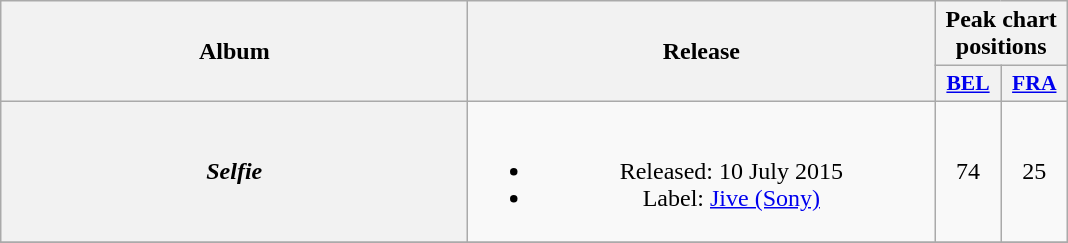<table class="wikitable plainrowheaders" style="text-align:center;">
<tr>
<th scope="col" rowspan="2" style="width:19em;">Album</th>
<th scope="col" rowspan="2" style="width:19em;">Release</th>
<th scope="col" colspan="2">Peak chart positions</th>
</tr>
<tr>
<th scope="col" style="width:2.6em;font-size:90%;"><a href='#'>BEL</a></th>
<th scope="col" style="width:2.6em;font-size:90%;"><a href='#'>FRA</a></th>
</tr>
<tr>
<th scope="row"><em>Selfie</em></th>
<td><br><ul><li>Released: 10 July 2015</li><li>Label: <a href='#'>Jive (Sony)</a></li></ul></td>
<td>74</td>
<td>25</td>
</tr>
<tr>
</tr>
</table>
